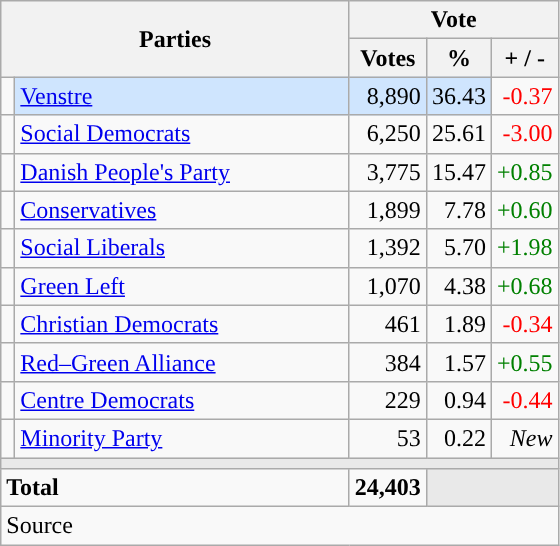<table class="wikitable" style="text-align:right;">
<tr>
<th style="text-align:centre;" rowspan="2" colspan="2" width="225">Parties</th>
<th colspan="3">Vote</th>
</tr>
<tr>
<th width="15">Votes</th>
<th width="15">%</th>
<th width="15">+ / -</th>
</tr>
<tr>
<td width="2" style="color:inherit;background:"></td>
<td bgcolor=#cfe5fe  align="left"><a href='#'>Venstre</a></td>
<td bgcolor=#cfe5fe>8,890</td>
<td bgcolor=#cfe5fe>36.43</td>
<td style=color:red;>-0.37</td>
</tr>
<tr>
<td width="2" style="color:inherit;background:"></td>
<td align="left"><a href='#'>Social Democrats</a></td>
<td>6,250</td>
<td>25.61</td>
<td style=color:red;>-3.00</td>
</tr>
<tr>
<td width="2" style="color:inherit;background:"></td>
<td align="left"><a href='#'>Danish People's Party</a></td>
<td>3,775</td>
<td>15.47</td>
<td style=color:green;>+0.85</td>
</tr>
<tr>
<td width="2" style="color:inherit;background:"></td>
<td align="left"><a href='#'>Conservatives</a></td>
<td>1,899</td>
<td>7.78</td>
<td style=color:green;>+0.60</td>
</tr>
<tr>
<td width="2" style="color:inherit;background:"></td>
<td align="left"><a href='#'>Social Liberals</a></td>
<td>1,392</td>
<td>5.70</td>
<td style=color:green;>+1.98</td>
</tr>
<tr>
<td width="2" style="color:inherit;background:"></td>
<td align="left"><a href='#'>Green Left</a></td>
<td>1,070</td>
<td>4.38</td>
<td style=color:green;>+0.68</td>
</tr>
<tr>
<td width="2" style="color:inherit;background:"></td>
<td align="left"><a href='#'>Christian Democrats</a></td>
<td>461</td>
<td>1.89</td>
<td style=color:red;>-0.34</td>
</tr>
<tr>
<td width="2" style="color:inherit;background:"></td>
<td align="left"><a href='#'>Red–Green Alliance</a></td>
<td>384</td>
<td>1.57</td>
<td style=color:green;>+0.55</td>
</tr>
<tr>
<td width="2" style="color:inherit;background:"></td>
<td align="left"><a href='#'>Centre Democrats</a></td>
<td>229</td>
<td>0.94</td>
<td style=color:red;>-0.44</td>
</tr>
<tr>
<td width="2" style="color:inherit;background:"></td>
<td align="left"><a href='#'>Minority Party</a></td>
<td>53</td>
<td>0.22</td>
<td><em>New</em></td>
</tr>
<tr>
<td colspan="7" bgcolor="#E9E9E9"></td>
</tr>
<tr>
<td align="left" colspan="2"><strong>Total</strong></td>
<td><strong>24,403</strong></td>
<td bgcolor="#E9E9E9" colspan="2"></td>
</tr>
<tr>
<td align="left" colspan="6">Source</td>
</tr>
</table>
